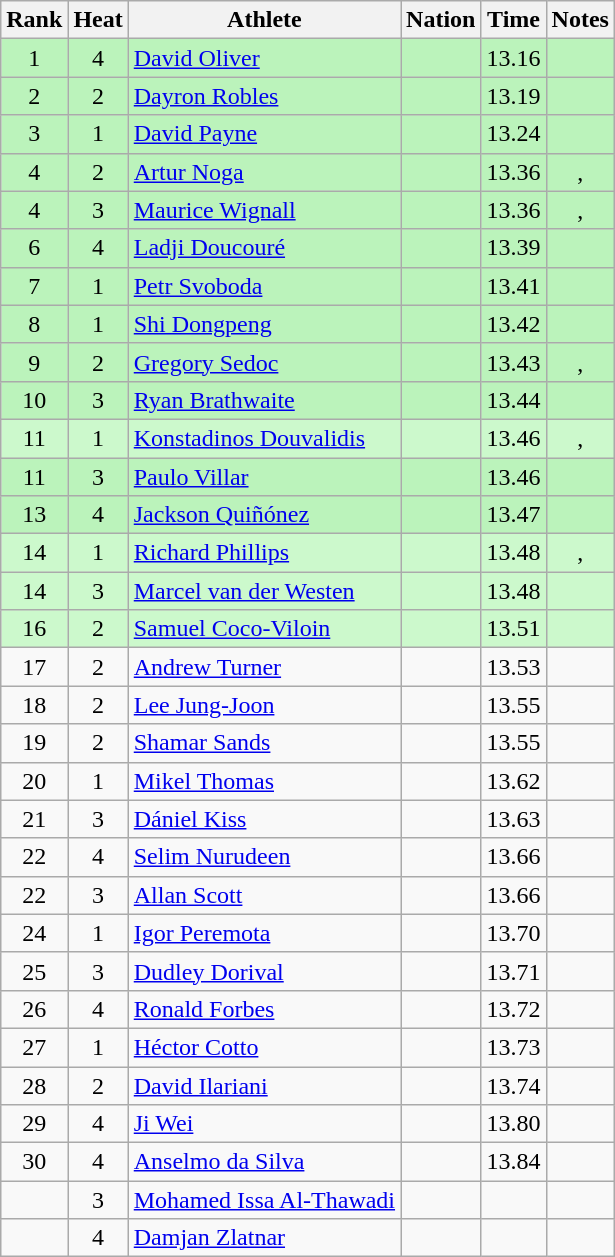<table class="wikitable sortable" style="text-align:center">
<tr>
<th>Rank</th>
<th>Heat</th>
<th>Athlete</th>
<th>Nation</th>
<th>Time</th>
<th>Notes</th>
</tr>
<tr bgcolor=bbf3bb>
<td>1</td>
<td>4</td>
<td align=left><a href='#'>David Oliver</a></td>
<td align=left></td>
<td>13.16</td>
<td></td>
</tr>
<tr bgcolor=bbf3bb>
<td>2</td>
<td>2</td>
<td align=left><a href='#'>Dayron Robles</a></td>
<td align=left></td>
<td>13.19</td>
<td></td>
</tr>
<tr bgcolor=bbf3bb>
<td>3</td>
<td>1</td>
<td align=left><a href='#'>David Payne</a></td>
<td align=left></td>
<td>13.24</td>
<td></td>
</tr>
<tr bgcolor=bbf3bb>
<td>4</td>
<td>2</td>
<td align=left><a href='#'>Artur Noga</a></td>
<td align=left></td>
<td>13.36</td>
<td>, </td>
</tr>
<tr bgcolor=bbf3bb>
<td>4</td>
<td>3</td>
<td align=left><a href='#'>Maurice Wignall</a></td>
<td align=left></td>
<td>13.36</td>
<td>, </td>
</tr>
<tr bgcolor=bbf3bb>
<td>6</td>
<td>4</td>
<td align=left><a href='#'>Ladji Doucouré</a></td>
<td align=left></td>
<td>13.39</td>
<td></td>
</tr>
<tr bgcolor=bbf3bb>
<td>7</td>
<td>1</td>
<td align=left><a href='#'>Petr Svoboda</a></td>
<td align=left></td>
<td>13.41</td>
<td></td>
</tr>
<tr bgcolor=bbf3bb>
<td>8</td>
<td>1</td>
<td align=left><a href='#'>Shi Dongpeng</a></td>
<td align=left></td>
<td>13.42</td>
<td></td>
</tr>
<tr bgcolor=bbf3bb>
<td>9</td>
<td>2</td>
<td align=left><a href='#'>Gregory Sedoc</a></td>
<td align=left></td>
<td>13.43</td>
<td>, </td>
</tr>
<tr bgcolor=bbf3bb>
<td>10</td>
<td>3</td>
<td align=left><a href='#'>Ryan Brathwaite</a></td>
<td align=left></td>
<td>13.44</td>
<td></td>
</tr>
<tr bgcolor=ccf9cc>
<td>11</td>
<td>1</td>
<td align=left><a href='#'>Konstadinos Douvalidis</a></td>
<td align=left></td>
<td>13.46</td>
<td>, </td>
</tr>
<tr bgcolor=bbf3bb>
<td>11</td>
<td>3</td>
<td align=left><a href='#'>Paulo Villar</a></td>
<td align=left></td>
<td>13.46</td>
<td></td>
</tr>
<tr bgcolor=bbf3bb>
<td>13</td>
<td>4</td>
<td align=left><a href='#'>Jackson Quiñónez</a></td>
<td align=left></td>
<td>13.47</td>
<td></td>
</tr>
<tr bgcolor=ccf9cc>
<td>14</td>
<td>1</td>
<td align=left><a href='#'>Richard Phillips</a></td>
<td align=left></td>
<td>13.48</td>
<td>, </td>
</tr>
<tr bgcolor=ccf9cc>
<td>14</td>
<td>3</td>
<td align=left><a href='#'>Marcel van der Westen</a></td>
<td align=left></td>
<td>13.48</td>
<td></td>
</tr>
<tr bgcolor=ccf9cc>
<td>16</td>
<td>2</td>
<td align=left><a href='#'>Samuel Coco-Viloin</a></td>
<td align=left></td>
<td>13.51</td>
<td></td>
</tr>
<tr>
<td>17</td>
<td>2</td>
<td align=left><a href='#'>Andrew Turner</a></td>
<td align=left></td>
<td>13.53</td>
<td></td>
</tr>
<tr>
<td>18</td>
<td>2</td>
<td align=left><a href='#'>Lee Jung-Joon</a></td>
<td align=left></td>
<td>13.55</td>
<td></td>
</tr>
<tr>
<td>19</td>
<td>2</td>
<td align=left><a href='#'>Shamar Sands</a></td>
<td align=left></td>
<td>13.55</td>
<td></td>
</tr>
<tr>
<td>20</td>
<td>1</td>
<td align=left><a href='#'>Mikel Thomas</a></td>
<td align=left></td>
<td>13.62</td>
<td></td>
</tr>
<tr>
<td>21</td>
<td>3</td>
<td align=left><a href='#'>Dániel Kiss</a></td>
<td align=left></td>
<td>13.63</td>
<td></td>
</tr>
<tr>
<td>22</td>
<td>4</td>
<td align=left><a href='#'>Selim Nurudeen</a></td>
<td align=left></td>
<td>13.66</td>
<td></td>
</tr>
<tr>
<td>22</td>
<td>3</td>
<td align=left><a href='#'>Allan Scott</a></td>
<td align=left></td>
<td>13.66</td>
<td></td>
</tr>
<tr>
<td>24</td>
<td>1</td>
<td align=left><a href='#'>Igor Peremota</a></td>
<td align=left></td>
<td>13.70</td>
<td></td>
</tr>
<tr>
<td>25</td>
<td>3</td>
<td align=left><a href='#'>Dudley Dorival</a></td>
<td align=left></td>
<td>13.71</td>
<td></td>
</tr>
<tr>
<td>26</td>
<td>4</td>
<td align=left><a href='#'>Ronald Forbes</a></td>
<td align=left></td>
<td>13.72</td>
<td></td>
</tr>
<tr>
<td>27</td>
<td>1</td>
<td align=left><a href='#'>Héctor Cotto</a></td>
<td align=left></td>
<td>13.73</td>
<td></td>
</tr>
<tr>
<td>28</td>
<td>2</td>
<td align=left><a href='#'>David Ilariani</a></td>
<td align=left></td>
<td>13.74</td>
<td></td>
</tr>
<tr>
<td>29</td>
<td>4</td>
<td align=left><a href='#'>Ji Wei</a></td>
<td align=left></td>
<td>13.80</td>
<td></td>
</tr>
<tr>
<td>30</td>
<td>4</td>
<td align=left><a href='#'>Anselmo da Silva</a></td>
<td align=left></td>
<td>13.84</td>
<td></td>
</tr>
<tr>
<td></td>
<td>3</td>
<td align=left><a href='#'>Mohamed Issa Al-Thawadi</a></td>
<td align=left></td>
<td data-sort-value=99.98></td>
<td></td>
</tr>
<tr>
<td></td>
<td>4</td>
<td align=left><a href='#'>Damjan Zlatnar</a></td>
<td align=left></td>
<td data-sort-value=99.99></td>
<td></td>
</tr>
</table>
